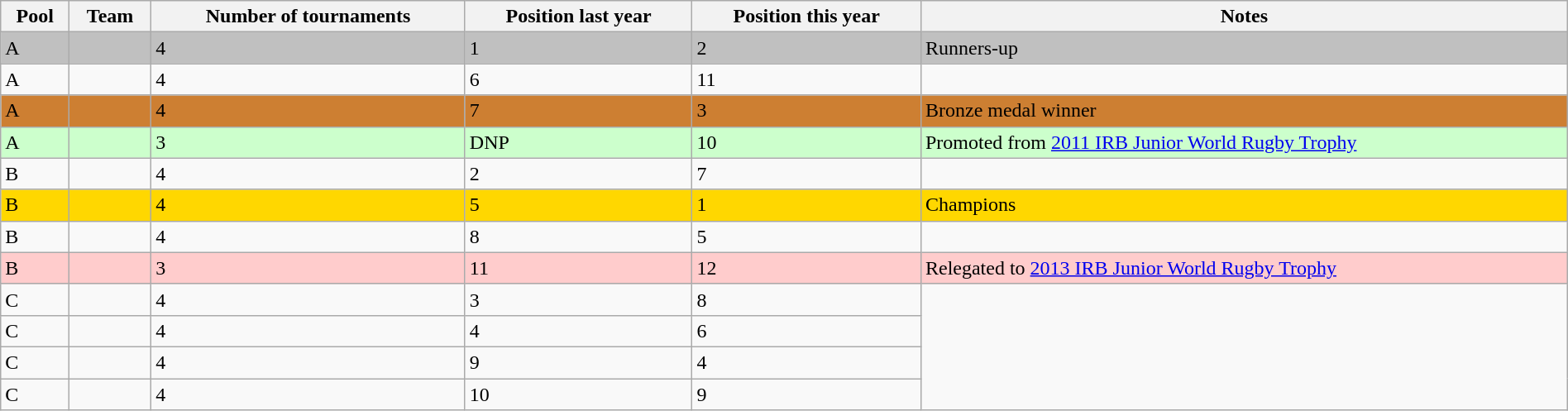<table class="wikitable sortable" style="width:100%;">
<tr>
<th>Pool</th>
<th>Team</th>
<th>Number of tournaments</th>
<th>Position last year</th>
<th>Position this year</th>
<th>Notes</th>
</tr>
<tr bgcolor="#C0C0C0">
<td>A</td>
<td></td>
<td>4</td>
<td>1</td>
<td>2</td>
<td>Runners-up</td>
</tr>
<tr>
<td>A</td>
<td></td>
<td>4</td>
<td>6</td>
<td>11</td>
</tr>
<tr bgcolor="#CD7F32">
<td>A</td>
<td></td>
<td>4</td>
<td>7</td>
<td>3</td>
<td>Bronze medal winner</td>
</tr>
<tr bgcolor="#ccffcc">
<td>A</td>
<td></td>
<td>3</td>
<td>DNP</td>
<td>10</td>
<td>Promoted from <a href='#'>2011 IRB Junior World Rugby Trophy</a></td>
</tr>
<tr>
<td>B</td>
<td></td>
<td>4</td>
<td>2</td>
<td>7</td>
</tr>
<tr bgcolor="gold">
<td>B</td>
<td></td>
<td>4</td>
<td>5</td>
<td>1</td>
<td>Champions</td>
</tr>
<tr>
<td>B</td>
<td></td>
<td>4</td>
<td>8</td>
<td>5</td>
</tr>
<tr bgcolor="#ffcccc">
<td>B</td>
<td></td>
<td>3</td>
<td>11</td>
<td>12</td>
<td>Relegated to <a href='#'>2013 IRB Junior World Rugby Trophy</a></td>
</tr>
<tr>
<td>C</td>
<td></td>
<td>4</td>
<td>3</td>
<td>8</td>
</tr>
<tr>
<td>C</td>
<td></td>
<td>4</td>
<td>4</td>
<td>6</td>
</tr>
<tr>
<td>C</td>
<td></td>
<td>4</td>
<td>9</td>
<td>4</td>
</tr>
<tr>
<td>C</td>
<td></td>
<td>4</td>
<td>10</td>
<td>9</td>
</tr>
</table>
